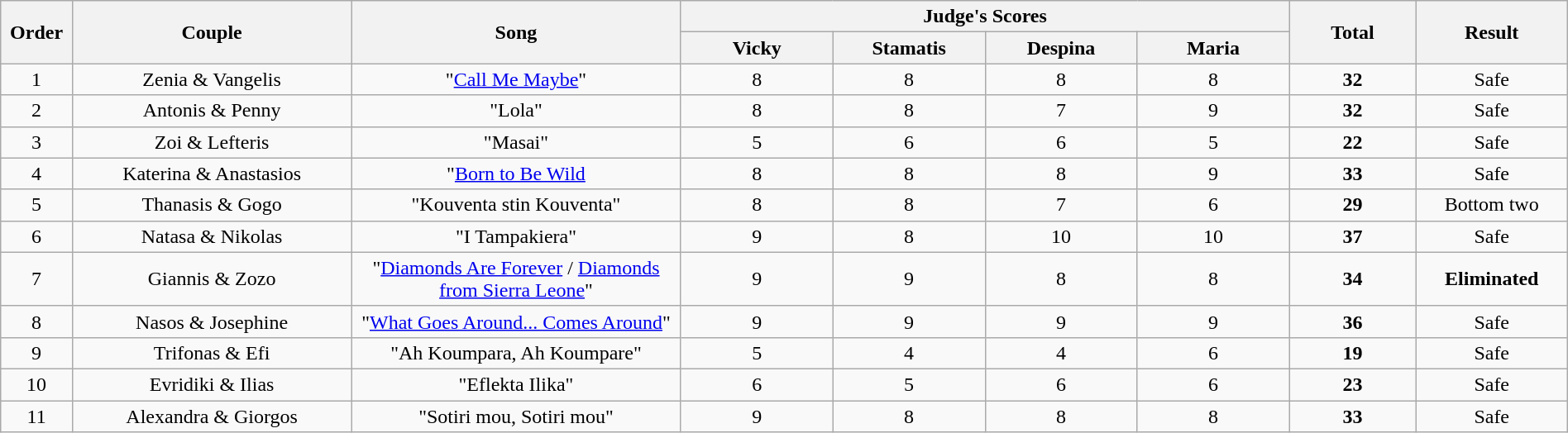<table class="wikitable sortable center" style="text-align:center; width:100%;">
<tr>
<th rowspan="2" style="width:01%;">Order</th>
<th rowspan="2" style="width:11%;">Couple</th>
<th rowspan="2" style="width:13%;">Song</th>
<th colspan="4" style="width:24%;">Judge's Scores</th>
<th rowspan="2" style="width:05%;">Total</th>
<th rowspan="2" style="width:05%;">Result</th>
</tr>
<tr>
<th style="width:06%;">Vicky</th>
<th style="width:06%;">Stamatis</th>
<th style="width:06%;">Despina</th>
<th style="width:06%;">Maria</th>
</tr>
<tr>
<td>1</td>
<td>Zenia & Vangelis</td>
<td>"<a href='#'>Call Me Maybe</a>"</td>
<td>8</td>
<td>8</td>
<td>8</td>
<td>8</td>
<td><strong>32</strong></td>
<td>Safe</td>
</tr>
<tr>
<td>2</td>
<td>Antonis & Penny</td>
<td>"Lola"</td>
<td>8</td>
<td>8</td>
<td>7</td>
<td>9</td>
<td><strong>32</strong></td>
<td>Safe</td>
</tr>
<tr>
<td>3</td>
<td>Zoi & Lefteris</td>
<td>"Masai"</td>
<td>5</td>
<td>6</td>
<td>6</td>
<td>5</td>
<td><strong>22</strong></td>
<td>Safe</td>
</tr>
<tr>
<td>4</td>
<td>Katerina & Anastasios</td>
<td>"<a href='#'>Born to Be Wild</a></td>
<td>8</td>
<td>8</td>
<td>8</td>
<td>9</td>
<td><strong>33</strong></td>
<td>Safe</td>
</tr>
<tr>
<td>5</td>
<td>Thanasis & Gogo</td>
<td>"Kouventa stin Kouventa"</td>
<td>8</td>
<td>8</td>
<td>7</td>
<td>6</td>
<td><strong>29</strong></td>
<td>Bottom two</td>
</tr>
<tr>
<td>6</td>
<td>Natasa & Nikolas</td>
<td>"I Tampakiera"</td>
<td>9</td>
<td>8</td>
<td>10</td>
<td>10</td>
<td><strong>37</strong></td>
<td>Safe</td>
</tr>
<tr>
<td>7</td>
<td>Giannis & Zozo</td>
<td>"<a href='#'>Diamonds Are Forever</a> / <a href='#'>Diamonds from Sierra Leone</a>"</td>
<td>9</td>
<td>9</td>
<td>8</td>
<td>8</td>
<td><strong>34</strong></td>
<td><strong>Eliminated</strong></td>
</tr>
<tr>
<td>8</td>
<td>Nasos & Josephine</td>
<td>"<a href='#'>What Goes Around... Comes Around</a>"</td>
<td>9</td>
<td>9</td>
<td>9</td>
<td>9</td>
<td><strong>36</strong></td>
<td>Safe</td>
</tr>
<tr>
<td>9</td>
<td>Trifonas & Efi</td>
<td>"Ah Koumpara, Ah Koumpare"</td>
<td>5</td>
<td>4</td>
<td>4</td>
<td>6</td>
<td><strong>19</strong></td>
<td>Safe</td>
</tr>
<tr>
<td>10</td>
<td>Evridiki & Ilias</td>
<td>"Eflekta Ilika"</td>
<td>6</td>
<td>5</td>
<td>6</td>
<td>6</td>
<td><strong>23</strong></td>
<td>Safe</td>
</tr>
<tr>
<td>11</td>
<td>Alexandra & Giorgos</td>
<td>"Sotiri mou, Sotiri mou"</td>
<td>9</td>
<td>8</td>
<td>8</td>
<td>8</td>
<td><strong>33</strong></td>
<td>Safe</td>
</tr>
</table>
